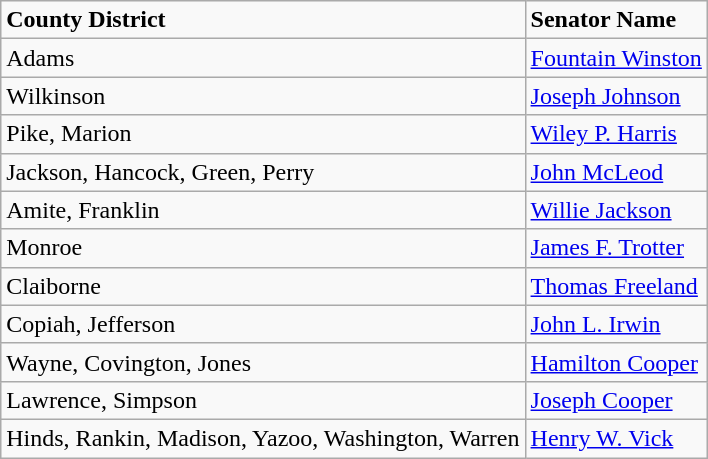<table class="wikitable">
<tr>
<td><strong>County District</strong></td>
<td><strong>Senator Name</strong></td>
</tr>
<tr>
<td>Adams</td>
<td><a href='#'>Fountain Winston</a></td>
</tr>
<tr>
<td>Wilkinson</td>
<td><a href='#'>Joseph Johnson</a></td>
</tr>
<tr>
<td>Pike, Marion</td>
<td><a href='#'>Wiley P. Harris</a></td>
</tr>
<tr>
<td>Jackson, Hancock, Green, Perry</td>
<td><a href='#'>John McLeod</a></td>
</tr>
<tr>
<td>Amite, Franklin</td>
<td><a href='#'>Willie Jackson</a></td>
</tr>
<tr>
<td>Monroe</td>
<td><a href='#'>James F. Trotter</a></td>
</tr>
<tr>
<td>Claiborne</td>
<td><a href='#'>Thomas Freeland</a></td>
</tr>
<tr>
<td>Copiah, Jefferson</td>
<td><a href='#'>John L. Irwin</a></td>
</tr>
<tr>
<td>Wayne, Covington, Jones</td>
<td><a href='#'>Hamilton Cooper</a></td>
</tr>
<tr>
<td>Lawrence, Simpson</td>
<td><a href='#'>Joseph Cooper</a></td>
</tr>
<tr>
<td>Hinds, Rankin, Madison, Yazoo, Washington, Warren</td>
<td><a href='#'>Henry W. Vick</a></td>
</tr>
</table>
